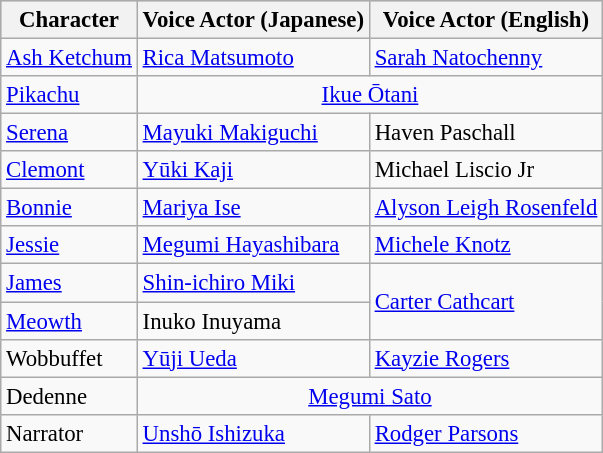<table class="wikitable" style="margin:0; font-size:95%;">
<tr style="background:#ccc; text-align:center;">
<th>Character</th>
<th>Voice Actor (Japanese)</th>
<th>Voice Actor (English)</th>
</tr>
<tr>
<td><a href='#'>Ash Ketchum</a></td>
<td><a href='#'>Rica Matsumoto</a></td>
<td><a href='#'>Sarah Natochenny</a></td>
</tr>
<tr>
<td><a href='#'>Pikachu</a></td>
<td colspan="2" style="text-align:center;"><a href='#'>Ikue Ōtani</a></td>
</tr>
<tr>
<td><a href='#'>Serena</a></td>
<td><a href='#'>Mayuki Makiguchi</a></td>
<td>Haven Paschall</td>
</tr>
<tr>
<td><a href='#'>Clemont</a></td>
<td><a href='#'>Yūki Kaji</a></td>
<td>Michael Liscio Jr</td>
</tr>
<tr>
<td><a href='#'>Bonnie</a></td>
<td><a href='#'>Mariya Ise</a></td>
<td><a href='#'>Alyson Leigh Rosenfeld</a></td>
</tr>
<tr>
<td><a href='#'>Jessie</a></td>
<td><a href='#'>Megumi Hayashibara</a></td>
<td><a href='#'>Michele Knotz</a></td>
</tr>
<tr>
<td><a href='#'>James</a></td>
<td><a href='#'>Shin-ichiro Miki</a></td>
<td rowspan=2><a href='#'>Carter Cathcart</a></td>
</tr>
<tr>
<td><a href='#'>Meowth</a></td>
<td>Inuko Inuyama</td>
</tr>
<tr>
<td>Wobbuffet</td>
<td><a href='#'>Yūji Ueda</a></td>
<td><a href='#'>Kayzie Rogers</a></td>
</tr>
<tr>
<td>Dedenne</td>
<td colspan="2" style="text-align:center;"><a href='#'>Megumi Sato</a></td>
</tr>
<tr>
<td>Narrator</td>
<td><a href='#'>Unshō Ishizuka</a></td>
<td><a href='#'>Rodger Parsons</a></td>
</tr>
</table>
